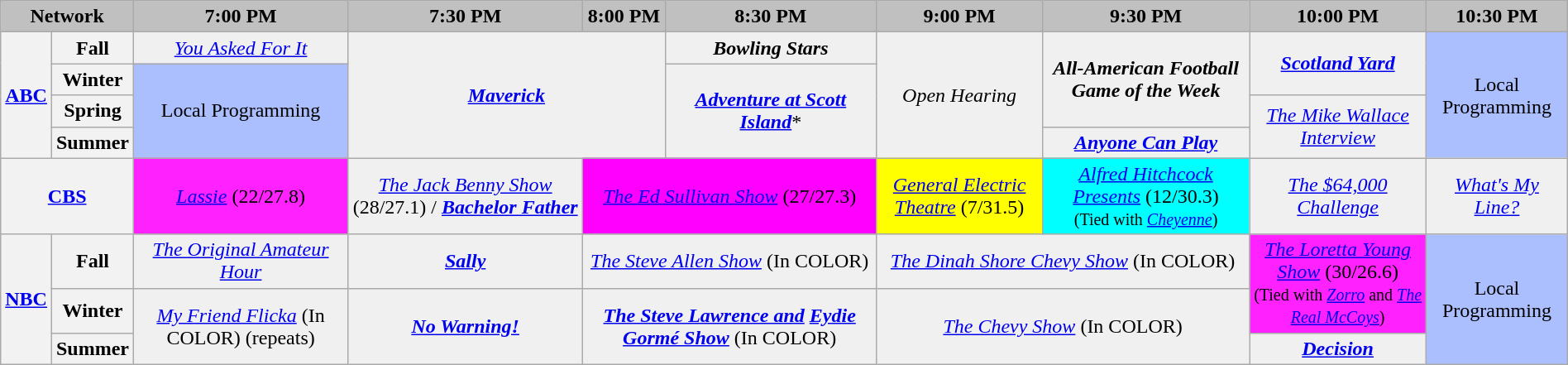<table class="wikitable" style="width:100%;margin-right:0;text-align:center">
<tr>
<th colspan="2" style="background-color:#C0C0C0;text-align:center">Network</th>
<th style="background-color:#C0C0C0;text-align:center">7:00 PM</th>
<th style="background-color:#C0C0C0;text-align:center">7:30 PM</th>
<th style="background-color:#C0C0C0;text-align:center">8:00 PM</th>
<th style="background-color:#C0C0C0;text-align:center">8:30 PM</th>
<th style="background-color:#C0C0C0;text-align:center">9:00 PM</th>
<th style="background-color:#C0C0C0;text-align:center">9:30 PM</th>
<th style="background-color:#C0C0C0;text-align:center">10:00 PM</th>
<th style="background-color:#C0C0C0;text-align:center">10:30 PM</th>
</tr>
<tr>
<th bgcolor="#C0C0C0" rowspan="4"><a href='#'>ABC</a></th>
<th>Fall</th>
<td bgcolor="#F0F0F0"><em><a href='#'>You Asked For It</a></em></td>
<td colspan="2" bgcolor="#F0F0F0" rowspan="4"><strong><em><a href='#'>Maverick</a></em></strong></td>
<td bgcolor="#F0F0F0"><strong><em>Bowling Stars</em></strong></td>
<td bgcolor="#F0F0F0" rowspan="4"><em>Open Hearing</em></td>
<td bgcolor="#F0F0F0" rowspan="3"><strong><em>All-American Football Game of the Week</em></strong></td>
<td bgcolor="#F0F0F0" rowspan="2"><strong><em><a href='#'>Scotland Yard</a></em></strong></td>
<td bgcolor="#ABBFFF" rowspan="4">Local Programming</td>
</tr>
<tr>
<th>Winter</th>
<td bgcolor="#ABBFFF" rowspan="3">Local Programming</td>
<td bgcolor="#F0F0F0" rowspan="3"><strong><em><a href='#'>Adventure at Scott Island</a></em></strong>*</td>
</tr>
<tr>
<th>Spring</th>
<td bgcolor="#F0F0F0" rowspan="2"><em><a href='#'>The Mike Wallace Interview</a></em></td>
</tr>
<tr>
<th>Summer</th>
<td bgcolor="#F0F0F0"><strong><em><a href='#'>Anyone Can Play</a></em></strong></td>
</tr>
<tr>
<th bgcolor="#C0C0C0" colspan="2"><a href='#'>CBS</a></th>
<td bgcolor="#FF22FF"><em><a href='#'>Lassie</a></em> (22/27.8)</td>
<td bgcolor="#F0F0F0"><span><em><a href='#'>The Jack Benny Show</a></em> (28/27.1)</span> / <strong><em><a href='#'>Bachelor Father</a></em></strong></td>
<td colspan="2"  bgcolor="#FF00FF"><em><a href='#'>The Ed Sullivan Show</a></em> (27/27.3)</td>
<td bgcolor="#FFFF00"><em><a href='#'>General Electric Theatre</a></em> (7/31.5)</td>
<td bgcolor="#00FFFF"><em><a href='#'>Alfred Hitchcock Presents</a></em> (12/30.3)<br><small>(Tied with <em><a href='#'>Cheyenne</a></em>)</small></td>
<td bgcolor="#F0F0F0"><em><a href='#'>The $64,000 Challenge</a></em></td>
<td bgcolor="#F0F0F0"><em><a href='#'>What's My Line?</a></em></td>
</tr>
<tr>
<th bgcolor="#C0C0C0" rowspan="3"><a href='#'>NBC</a></th>
<th>Fall</th>
<td bgcolor="#F0F0F0"><em><a href='#'>The Original Amateur Hour</a></em></td>
<td bgcolor="#F0F0F0"><strong><em><a href='#'>Sally</a></em></strong></td>
<td colspan="2" bgcolor="#F0F0F0"><em><a href='#'>The Steve Allen Show</a></em> (In <span>C</span><span>O</span><span>L</span><span>O</span><span>R</span>)</td>
<td colspan="2" bgcolor="#F0F0F0"><em><a href='#'>The Dinah Shore Chevy Show</a></em> (In <span>C</span><span>O</span><span>L</span><span>O</span><span>R</span>)</td>
<td rowspan="2"  bgcolor="#FF22FF"><em><a href='#'>The Loretta Young Show</a></em> (30/26.6)<br><small>(Tied with <em><a href='#'>Zorro</a></em> and <em><a href='#'>The Real McCoys</a></em>)</small></td>
<td bgcolor="#ABBFFF" rowspan="3">Local Programming</td>
</tr>
<tr>
<th>Winter</th>
<td rowspan="2"   bgcolor="#F0F0F0"><em><a href='#'>My Friend Flicka</a></em> (In <span>C</span><span>O</span><span>L</span><span>O</span><span>R</span>) (repeats)</td>
<td rowspan="2"   bgcolor="#FOFOFO"><strong><em><a href='#'>No Warning!</a></em></strong></td>
<td rowspan="2"   colspan="2" bgcolor="#F0F0F0"><strong><em><a href='#'>The Steve Lawrence and</a> <a href='#'>Eydie Gormé Show</a></em></strong> (In <span>C</span><span>O</span><span>L</span><span>O</span><span>R</span>)</td>
<td rowspan="2"   colspan="2" bgcolor="#F0F0F0"><em><a href='#'>The Chevy Show</a></em> (In <span>C</span><span>O</span><span>L</span><span>O</span><span>R</span>)</td>
</tr>
<tr>
<th>Summer</th>
<td bgcolor="#F0F0F0"><strong><em><a href='#'>Decision</a></em></strong></td>
</tr>
</table>
